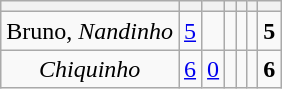<table class="wikitable" style="text-align:center;">
<tr>
<th></th>
<th></th>
<th></th>
<th></th>
<th></th>
<th></th>
<th></th>
</tr>
<tr>
<td>Bruno, <em>Nandinho</em></td>
<td><a href='#'>5</a></td>
<td></td>
<td></td>
<td></td>
<td></td>
<td><strong>5</strong></td>
</tr>
<tr>
<td><em>Chiquinho</em></td>
<td><a href='#'>6</a></td>
<td><a href='#'>0</a></td>
<td></td>
<td></td>
<td></td>
<td><strong>6</strong></td>
</tr>
</table>
